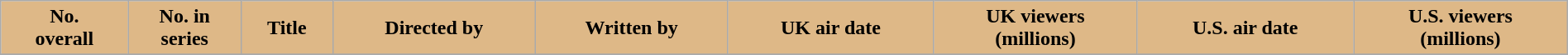<table class="wikitable plainrowheaders" style="width:100%;">
<tr style="color:black">
<th style="background:#DEB887;">No.<br>overall</th>
<th style="background:#DEB887;">No. in<br>series</th>
<th style="background:#DEB887;">Title</th>
<th style="background:#DEB887;">Directed by</th>
<th style="background:#DEB887;">Written by</th>
<th style="background:#DEB887;">UK air date</th>
<th style="background:#DEB887;">UK viewers<br>(millions)</th>
<th style="background:#DEB887;">U.S. air date</th>
<th style="background:#DEB887;">U.S. viewers<br>(millions)</th>
</tr>
<tr>
</tr>
</table>
